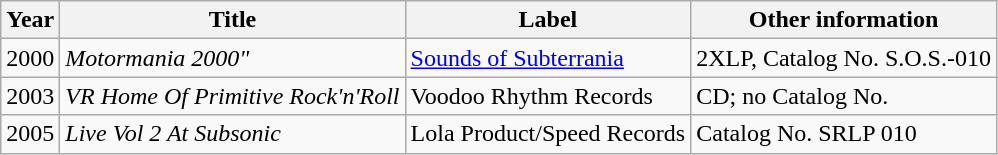<table class="wikitable">
<tr>
<th>Year</th>
<th>Title</th>
<th>Label</th>
<th>Other information</th>
</tr>
<tr>
<td>2000</td>
<td><em>Motormania 2000"</em></td>
<td><a href='#'>Sounds of Subterrania</a></td>
<td>2XLP, Catalog No. S.O.S.-010</td>
</tr>
<tr>
<td>2003</td>
<td><em>VR Home Of Primitive Rock'n'Roll</em></td>
<td>Voodoo Rhythm Records</td>
<td>CD; no Catalog No.</td>
</tr>
<tr>
<td>2005</td>
<td><em>Live Vol 2 At Subsonic</em></td>
<td>Lola Product/Speed Records</td>
<td>Catalog No. SRLP 010</td>
</tr>
</table>
